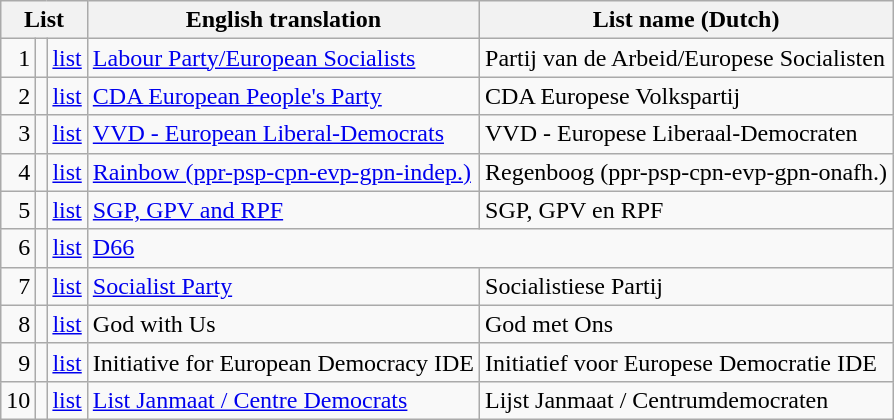<table class="wikitable">
<tr>
<th colspan="3">List</th>
<th>English translation</th>
<th>List name (Dutch)</th>
</tr>
<tr>
<td style="text-align:right;">1</td>
<td></td>
<td><a href='#'>list</a></td>
<td><a href='#'>Labour Party/European Socialists</a></td>
<td>Partij van de Arbeid/Europese Socialisten</td>
</tr>
<tr>
<td style="text-align:right;">2</td>
<td></td>
<td><a href='#'>list</a></td>
<td><a href='#'>CDA European People's Party</a></td>
<td>CDA Europese Volkspartij</td>
</tr>
<tr>
<td style="text-align:right;">3</td>
<td></td>
<td><a href='#'>list</a></td>
<td><a href='#'>VVD - European Liberal-Democrats</a></td>
<td>VVD - Europese Liberaal-Democraten</td>
</tr>
<tr>
<td style="text-align:right;">4</td>
<td></td>
<td><a href='#'>list</a></td>
<td><a href='#'>Rainbow (ppr-psp-cpn-evp-gpn-indep.)</a></td>
<td>Regenboog (ppr-psp-cpn-evp-gpn-onafh.)</td>
</tr>
<tr>
<td style="text-align:right;">5</td>
<td></td>
<td><a href='#'>list</a></td>
<td><a href='#'>SGP, GPV and RPF</a></td>
<td>SGP, GPV en RPF</td>
</tr>
<tr>
<td style="text-align:right;">6</td>
<td></td>
<td><a href='#'>list</a></td>
<td colspan="2"><a href='#'>D66</a></td>
</tr>
<tr>
<td style="text-align:right;">7</td>
<td></td>
<td><a href='#'>list</a></td>
<td><a href='#'>Socialist Party</a></td>
<td>Socialistiese Partij</td>
</tr>
<tr>
<td style="text-align:right;">8</td>
<td></td>
<td><a href='#'>list</a></td>
<td>God with Us</td>
<td>God met Ons</td>
</tr>
<tr>
<td style="text-align:right;">9</td>
<td></td>
<td><a href='#'>list</a></td>
<td>Initiative for European Democracy IDE</td>
<td>Initiatief voor Europese Democratie IDE</td>
</tr>
<tr>
<td style="text-align:right;">10</td>
<td></td>
<td><a href='#'>list</a></td>
<td><a href='#'>List Janmaat / Centre Democrats</a></td>
<td>Lijst Janmaat / Centrumdemocraten</td>
</tr>
</table>
